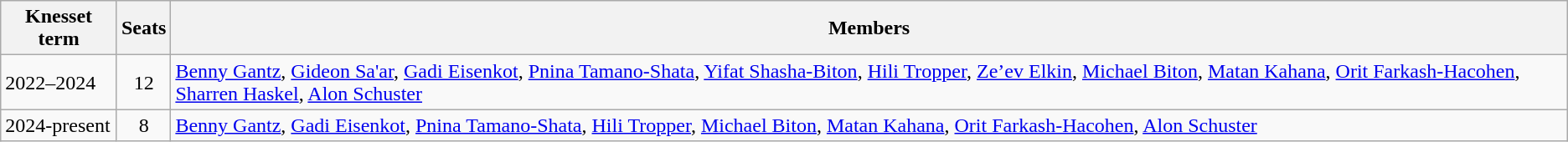<table class="wikitable">
<tr>
<th>Knesset term</th>
<th>Seats</th>
<th>Members</th>
</tr>
<tr>
<td>2022–2024</td>
<td align=center>12</td>
<td><a href='#'>Benny Gantz</a>, <a href='#'>Gideon Sa'ar</a>, <a href='#'>Gadi Eisenkot</a>, <a href='#'>Pnina Tamano-Shata</a>, <a href='#'>Yifat Shasha-Biton</a>, <a href='#'>Hili Tropper</a>, <a href='#'>Ze’ev Elkin</a>, <a href='#'>Michael Biton</a>, <a href='#'>Matan Kahana</a>, <a href='#'>Orit Farkash-Hacohen</a>, <a href='#'>Sharren Haskel</a>, <a href='#'>Alon Schuster</a></td>
</tr>
<tr>
<td>2024-present</td>
<td align=center>8</td>
<td><a href='#'>Benny Gantz</a>, <a href='#'>Gadi Eisenkot</a>, <a href='#'>Pnina Tamano-Shata</a>, <a href='#'>Hili Tropper</a>, <a href='#'>Michael Biton</a>, <a href='#'>Matan Kahana</a>, <a href='#'>Orit Farkash-Hacohen</a>, <a href='#'>Alon Schuster</a></td>
</tr>
</table>
